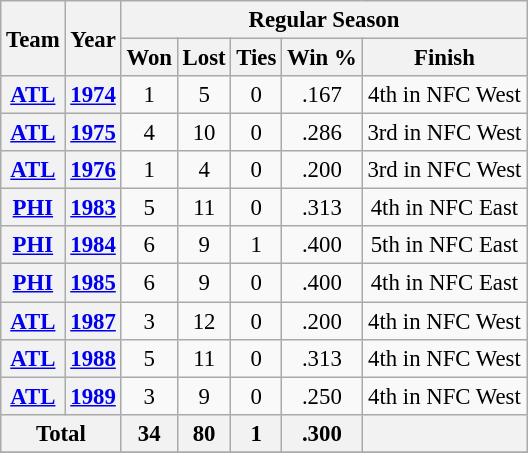<table class="wikitable" style="font-size: 95%; text-align:center;">
<tr>
<th rowspan="2">Team</th>
<th rowspan="2">Year</th>
<th colspan="5">Regular Season</th>
</tr>
<tr>
<th>Won</th>
<th>Lost</th>
<th>Ties</th>
<th>Win %</th>
<th>Finish</th>
</tr>
<tr>
<th><a href='#'>ATL</a></th>
<th><a href='#'>1974</a></th>
<td>1</td>
<td>5</td>
<td>0</td>
<td>.167</td>
<td>4th in NFC West</td>
</tr>
<tr>
<th><a href='#'>ATL</a></th>
<th><a href='#'>1975</a></th>
<td>4</td>
<td>10</td>
<td>0</td>
<td>.286</td>
<td>3rd in NFC West</td>
</tr>
<tr>
<th><a href='#'>ATL</a></th>
<th><a href='#'>1976</a></th>
<td>1</td>
<td>4</td>
<td>0</td>
<td>.200</td>
<td>3rd in NFC West</td>
</tr>
<tr>
<th><a href='#'>PHI</a></th>
<th><a href='#'>1983</a></th>
<td>5</td>
<td>11</td>
<td>0</td>
<td>.313</td>
<td>4th in NFC East</td>
</tr>
<tr>
<th><a href='#'>PHI</a></th>
<th><a href='#'>1984</a></th>
<td>6</td>
<td>9</td>
<td>1</td>
<td>.400</td>
<td>5th in NFC East</td>
</tr>
<tr>
<th><a href='#'>PHI</a></th>
<th><a href='#'>1985</a></th>
<td>6</td>
<td>9</td>
<td>0</td>
<td>.400</td>
<td>4th in NFC East</td>
</tr>
<tr>
<th><a href='#'>ATL</a></th>
<th><a href='#'>1987</a></th>
<td>3</td>
<td>12</td>
<td>0</td>
<td>.200</td>
<td>4th in NFC West</td>
</tr>
<tr>
<th><a href='#'>ATL</a></th>
<th><a href='#'>1988</a></th>
<td>5</td>
<td>11</td>
<td>0</td>
<td>.313</td>
<td>4th in NFC West</td>
</tr>
<tr>
<th><a href='#'>ATL</a></th>
<th><a href='#'>1989</a></th>
<td>3</td>
<td>9</td>
<td>0</td>
<td>.250</td>
<td>4th in NFC West</td>
</tr>
<tr>
<th colspan="2">Total</th>
<th>34</th>
<th>80</th>
<th>1</th>
<th>.300</th>
<th></th>
</tr>
<tr>
</tr>
</table>
